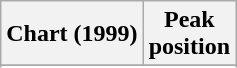<table class="wikitable sortable plainrowheaders" style="text-align:center;">
<tr>
<th scope="col">Chart (1999)</th>
<th scope="col">Peak<br> position</th>
</tr>
<tr>
</tr>
<tr>
</tr>
<tr>
</tr>
</table>
